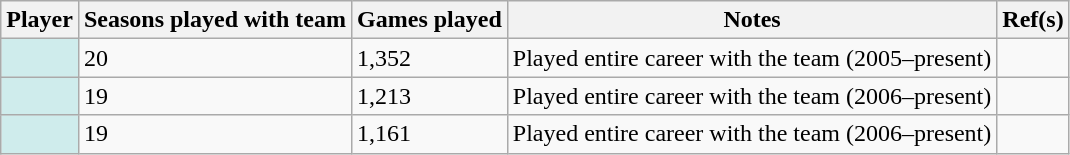<table class="wikitable sortable plainrowheaders">
<tr>
<th scope="col">Player</th>
<th scope="col">Seasons played with team</th>
<th scope="col">Games played</th>
<th scope="col">Notes</th>
<th scope="col" class="unsortable">Ref(s)</th>
</tr>
<tr>
<td style="background:#CFECEC"></td>
<td>20</td>
<td>1,352</td>
<td>Played entire career with the team (2005–present)</td>
<td></td>
</tr>
<tr>
<td style="background:#CFECEC"></td>
<td>19</td>
<td>1,213</td>
<td>Played entire career with the team (2006–present)</td>
<td></td>
</tr>
<tr>
<td style="background:#CFECEC"></td>
<td>19</td>
<td>1,161</td>
<td>Played entire career with the team (2006–present)</td>
<td></td>
</tr>
</table>
